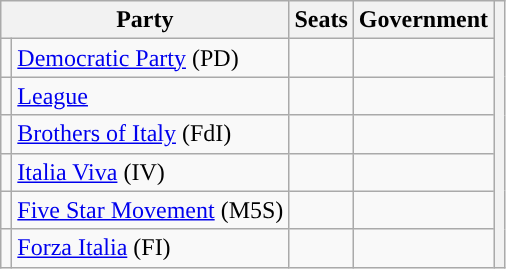<table class=wikitable>
<tr>
<th colspan=2>Party</th>
<th>Seats</th>
<th>Government</th>
<th rowspan=7></th>
</tr>
<tr>
<td></td>
<td><a href='#'>Democratic Party</a> (PD)</td>
<td></td>
<td></td>
</tr>
<tr>
<td></td>
<td><a href='#'>League</a></td>
<td></td>
<td></td>
</tr>
<tr>
<td></td>
<td><a href='#'>Brothers of Italy</a> (FdI)</td>
<td></td>
<td></td>
</tr>
<tr>
<td></td>
<td><a href='#'>Italia Viva</a> (IV)</td>
<td></td>
<td></td>
</tr>
<tr>
<td></td>
<td><a href='#'>Five Star Movement</a> (M5S)</td>
<td></td>
<td></td>
</tr>
<tr>
<td></td>
<td><a href='#'>Forza Italia</a> (FI)</td>
<td></td>
<td></td>
</tr>
</table>
